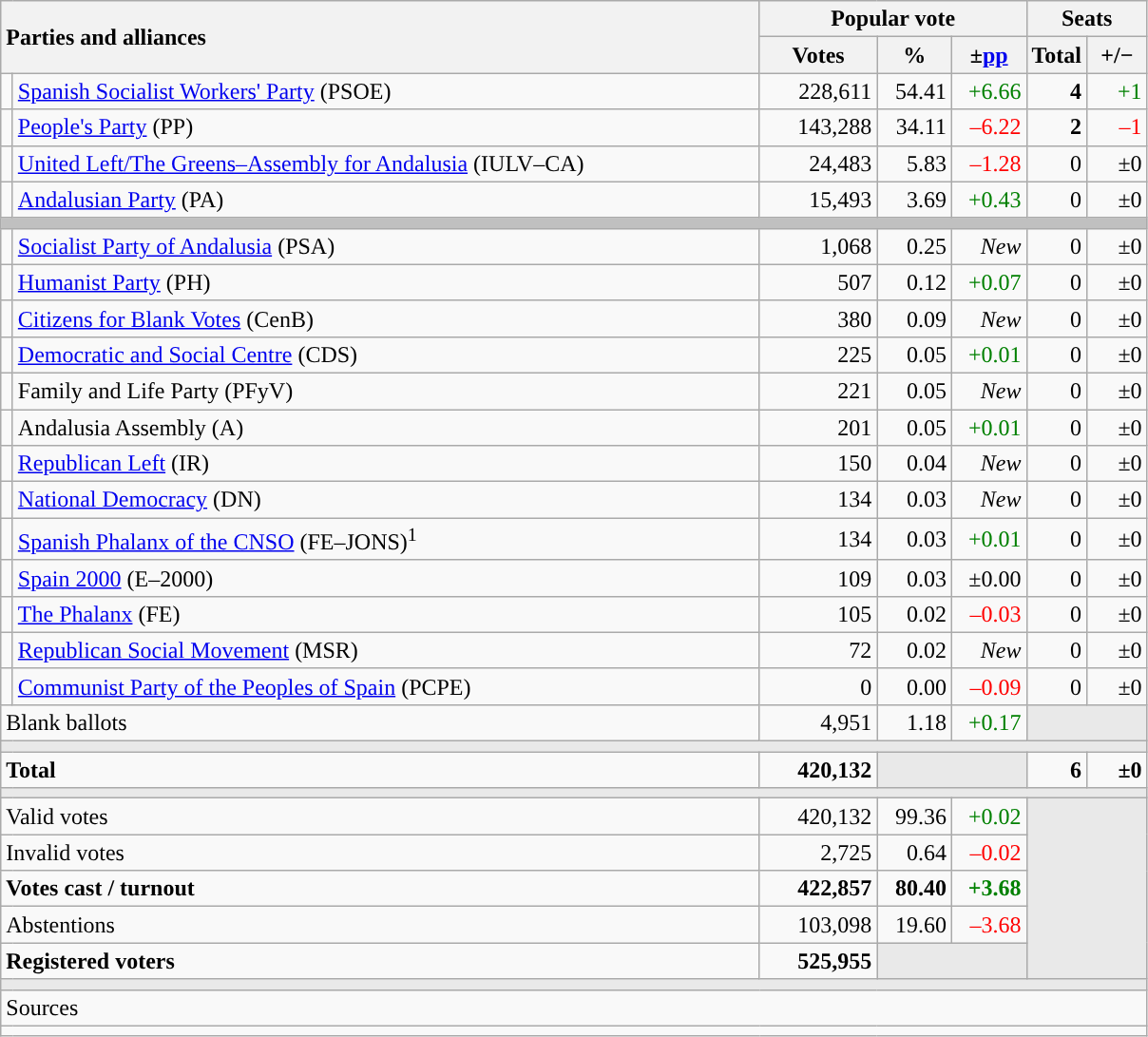<table class="wikitable" style="text-align:right;">
<tr>
<th style="text-align:left;" rowspan="2" colspan="2" width="525">Parties and alliances</th>
<th colspan="3">Popular vote</th>
<th colspan="2">Seats</th>
</tr>
<tr>
<th width="75">Votes</th>
<th width="45">%</th>
<th width="45">±<a href='#'>pp</a></th>
<th width="35">Total</th>
<th width="35">+/−</th>
</tr>
<tr>
<td width="1" style="color:inherit;background:"></td>
<td align="left"><a href='#'>Spanish Socialist Workers' Party</a> (PSOE)</td>
<td>228,611</td>
<td>54.41</td>
<td style="color:green;">+6.66</td>
<td><strong>4</strong></td>
<td style="color:green;">+1</td>
</tr>
<tr>
<td style="color:inherit;background:"></td>
<td align="left"><a href='#'>People's Party</a> (PP)</td>
<td>143,288</td>
<td>34.11</td>
<td style="color:red;">–6.22</td>
<td><strong>2</strong></td>
<td style="color:red;">–1</td>
</tr>
<tr>
<td style="color:inherit;background:"></td>
<td align="left"><a href='#'>United Left/The Greens–Assembly for Andalusia</a> (IULV–CA)</td>
<td>24,483</td>
<td>5.83</td>
<td style="color:red;">–1.28</td>
<td>0</td>
<td>±0</td>
</tr>
<tr>
<td style="color:inherit;background:"></td>
<td align="left"><a href='#'>Andalusian Party</a> (PA)</td>
<td>15,493</td>
<td>3.69</td>
<td style="color:green;">+0.43</td>
<td>0</td>
<td>±0</td>
</tr>
<tr>
<td colspan="7" bgcolor="#C0C0C0"></td>
</tr>
<tr>
<td style="color:inherit;background:"></td>
<td align="left"><a href='#'>Socialist Party of Andalusia</a> (PSA)</td>
<td>1,068</td>
<td>0.25</td>
<td><em>New</em></td>
<td>0</td>
<td>±0</td>
</tr>
<tr>
<td style="color:inherit;background:"></td>
<td align="left"><a href='#'>Humanist Party</a> (PH)</td>
<td>507</td>
<td>0.12</td>
<td style="color:green;">+0.07</td>
<td>0</td>
<td>±0</td>
</tr>
<tr>
<td style="color:inherit;background:"></td>
<td align="left"><a href='#'>Citizens for Blank Votes</a> (CenB)</td>
<td>380</td>
<td>0.09</td>
<td><em>New</em></td>
<td>0</td>
<td>±0</td>
</tr>
<tr>
<td style="color:inherit;background:"></td>
<td align="left"><a href='#'>Democratic and Social Centre</a> (CDS)</td>
<td>225</td>
<td>0.05</td>
<td style="color:green;">+0.01</td>
<td>0</td>
<td>±0</td>
</tr>
<tr>
<td style="color:inherit;background:"></td>
<td align="left">Family and Life Party (PFyV)</td>
<td>221</td>
<td>0.05</td>
<td><em>New</em></td>
<td>0</td>
<td>±0</td>
</tr>
<tr>
<td style="color:inherit;background:"></td>
<td align="left">Andalusia Assembly (A)</td>
<td>201</td>
<td>0.05</td>
<td style="color:green;">+0.01</td>
<td>0</td>
<td>±0</td>
</tr>
<tr>
<td style="color:inherit;background:"></td>
<td align="left"><a href='#'>Republican Left</a> (IR)</td>
<td>150</td>
<td>0.04</td>
<td><em>New</em></td>
<td>0</td>
<td>±0</td>
</tr>
<tr>
<td style="color:inherit;background:"></td>
<td align="left"><a href='#'>National Democracy</a> (DN)</td>
<td>134</td>
<td>0.03</td>
<td><em>New</em></td>
<td>0</td>
<td>±0</td>
</tr>
<tr>
<td style="color:inherit;background:"></td>
<td align="left"><a href='#'>Spanish Phalanx of the CNSO</a> (FE–JONS)<sup>1</sup></td>
<td>134</td>
<td>0.03</td>
<td style="color:green;">+0.01</td>
<td>0</td>
<td>±0</td>
</tr>
<tr>
<td style="color:inherit;background:"></td>
<td align="left"><a href='#'>Spain 2000</a> (E–2000)</td>
<td>109</td>
<td>0.03</td>
<td>±0.00</td>
<td>0</td>
<td>±0</td>
</tr>
<tr>
<td style="color:inherit;background:"></td>
<td align="left"><a href='#'>The Phalanx</a> (FE)</td>
<td>105</td>
<td>0.02</td>
<td style="color:red;">–0.03</td>
<td>0</td>
<td>±0</td>
</tr>
<tr>
<td style="color:inherit;background:"></td>
<td align="left"><a href='#'>Republican Social Movement</a> (MSR)</td>
<td>72</td>
<td>0.02</td>
<td><em>New</em></td>
<td>0</td>
<td>±0</td>
</tr>
<tr>
<td style="color:inherit;background:"></td>
<td align="left"><a href='#'>Communist Party of the Peoples of Spain</a> (PCPE)</td>
<td>0</td>
<td>0.00</td>
<td style="color:red;">–0.09</td>
<td>0</td>
<td>±0</td>
</tr>
<tr>
<td align="left" colspan="2">Blank ballots</td>
<td>4,951</td>
<td>1.18</td>
<td style="color:green;">+0.17</td>
<td bgcolor="#E9E9E9" colspan="2"></td>
</tr>
<tr>
<td colspan="7" bgcolor="#E9E9E9"></td>
</tr>
<tr style="font-weight:bold;">
<td align="left" colspan="2">Total</td>
<td>420,132</td>
<td bgcolor="#E9E9E9" colspan="2"></td>
<td>6</td>
<td>±0</td>
</tr>
<tr>
<td colspan="7" bgcolor="#E9E9E9"></td>
</tr>
<tr>
<td align="left" colspan="2">Valid votes</td>
<td>420,132</td>
<td>99.36</td>
<td style="color:green;">+0.02</td>
<td bgcolor="#E9E9E9" colspan="2" rowspan="5"></td>
</tr>
<tr>
<td align="left" colspan="2">Invalid votes</td>
<td>2,725</td>
<td>0.64</td>
<td style="color:red;">–0.02</td>
</tr>
<tr style="font-weight:bold;">
<td align="left" colspan="2">Votes cast / turnout</td>
<td>422,857</td>
<td>80.40</td>
<td style="color:green;">+3.68</td>
</tr>
<tr>
<td align="left" colspan="2">Abstentions</td>
<td>103,098</td>
<td>19.60</td>
<td style="color:red;">–3.68</td>
</tr>
<tr style="font-weight:bold;">
<td align="left" colspan="2">Registered voters</td>
<td>525,955</td>
<td bgcolor="#E9E9E9" colspan="2"></td>
</tr>
<tr>
<td colspan="7" bgcolor="#E9E9E9"></td>
</tr>
<tr>
<td align="left" colspan="7">Sources</td>
</tr>
<tr>
<td colspan="7" style="text-align:left; max-width:790px;"></td>
</tr>
</table>
